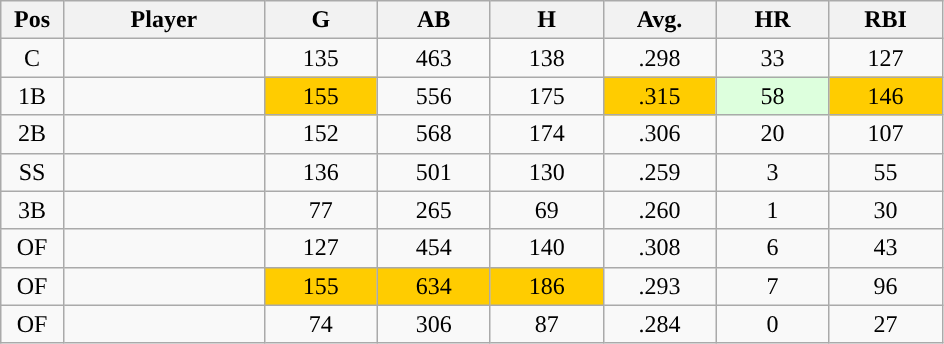<table class="wikitable sortable">
<tr>
<th bgcolor="#DDDDFF" width="5%">Pos</th>
<th bgcolor="#DDDDFF" width="16%">Player</th>
<th bgcolor="#DDDDFF" width="9%">G</th>
<th bgcolor="#DDDDFF" width="9%">AB</th>
<th bgcolor="#DDDDFF" width="9%">H</th>
<th bgcolor="#DDDDFF" width="9%">Avg.</th>
<th bgcolor="#DDDDFF" width="9%">HR</th>
<th bgcolor="#DDDDFF" width="9%">RBI</th>
</tr>
<tr align="center">
<td>C</td>
<td></td>
<td>135</td>
<td>463</td>
<td>138</td>
<td>.298</td>
<td>33</td>
<td>127</td>
</tr>
<tr align="center">
<td>1B</td>
<td></td>
<td style="background:#fc0;">155</td>
<td>556</td>
<td>175</td>
<td style="background:#fc0;">.315</td>
<td style="background:#DDFFDD;">58</td>
<td style="background:#fc0;">146</td>
</tr>
<tr align="center">
<td>2B</td>
<td></td>
<td>152</td>
<td>568</td>
<td>174</td>
<td>.306</td>
<td>20</td>
<td>107</td>
</tr>
<tr align="center">
<td>SS</td>
<td></td>
<td>136</td>
<td>501</td>
<td>130</td>
<td>.259</td>
<td>3</td>
<td>55</td>
</tr>
<tr align="center">
<td>3B</td>
<td></td>
<td>77</td>
<td>265</td>
<td>69</td>
<td>.260</td>
<td>1</td>
<td>30</td>
</tr>
<tr align="center">
<td>OF</td>
<td></td>
<td>127</td>
<td>454</td>
<td>140</td>
<td>.308</td>
<td>6</td>
<td>43</td>
</tr>
<tr align="center">
<td>OF</td>
<td></td>
<td style="background:#fc0;">155</td>
<td style="background:#fc0;">634</td>
<td style="background:#fc0;">186</td>
<td>.293</td>
<td>7</td>
<td>96</td>
</tr>
<tr align="center">
<td>OF</td>
<td></td>
<td>74</td>
<td>306</td>
<td>87</td>
<td>.284</td>
<td>0</td>
<td>27</td>
</tr>
</table>
